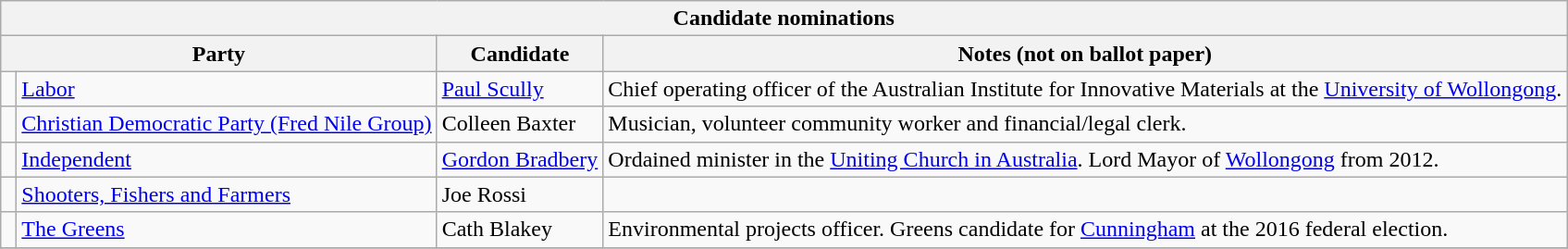<table class="wikitable">
<tr>
<th colspan=4>Candidate nominations</th>
</tr>
<tr>
<th colspan=2>Party</th>
<th>Candidate</th>
<th>Notes (not on ballot paper)</th>
</tr>
<tr>
<td> </td>
<td><a href='#'>Labor</a></td>
<td><a href='#'>Paul Scully</a></td>
<td>Chief operating officer of the Australian Institute for Innovative Materials at the <a href='#'>University of Wollongong</a>.</td>
</tr>
<tr>
<td> </td>
<td><a href='#'>Christian Democratic Party (Fred Nile Group)</a></td>
<td>Colleen Baxter</td>
<td>Musician, volunteer community worker and financial/legal clerk.</td>
</tr>
<tr>
<td> </td>
<td><a href='#'>Independent</a></td>
<td><a href='#'>Gordon Bradbery</a></td>
<td>Ordained minister in the <a href='#'>Uniting Church in Australia</a>. Lord Mayor of <a href='#'>Wollongong</a> from 2012.</td>
</tr>
<tr>
<td> </td>
<td><a href='#'>Shooters, Fishers and Farmers</a></td>
<td>Joe Rossi</td>
<td></td>
</tr>
<tr>
<td> </td>
<td><a href='#'>The Greens</a></td>
<td>Cath Blakey</td>
<td>Environmental projects officer. Greens candidate for <a href='#'>Cunningham</a> at the 2016 federal election.</td>
</tr>
<tr>
</tr>
</table>
